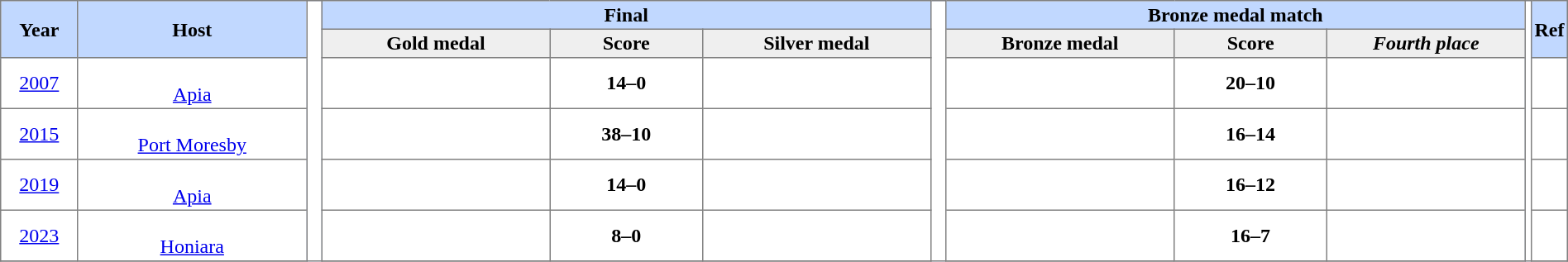<table border=1 style="border-collapse:collapse; font-size:100%; width:100%; text-align:center" cellpadding=2 cellspacing=0>
<tr bgcolor=#C1D8FF>
<th rowspan=2 width=5%>Year</th>
<th rowspan=2 width=15%>Host</th>
<th width=1% rowspan=7 bgcolor=ffffff></th>
<th colspan=3>Final</th>
<th width=1% rowspan=7 bgcolor=ffffff></th>
<th colspan=3>Bronze medal match</th>
<th width=1% rowspan=7 bgcolor=ffffff></th>
<th rowspan=2 width=5%>Ref</th>
</tr>
<tr bgcolor=#EFEFEF>
<th width=15%>Gold medal</th>
<th width=10%>Score</th>
<th width=15%>Silver medal</th>
<th width=15%>Bronze medal</th>
<th width=10%>Score</th>
<th width=15%><em>Fourth place</em></th>
</tr>
<tr>
<td><a href='#'>2007</a></td>
<td><br><a href='#'>Apia</a></td>
<td> <strong></strong></td>
<td><strong>14–0</strong></td>
<td> <strong></strong></td>
<td> <strong></strong></td>
<td><strong>20–10</strong></td>
<td> <strong></strong></td>
<td align=center></td>
</tr>
<tr>
<td><a href='#'>2015</a></td>
<td><br><a href='#'>Port Moresby</a></td>
<td> <strong></strong></td>
<td><strong>38–10</strong></td>
<td> <strong></strong></td>
<td> <strong></strong></td>
<td><strong>16–14</strong></td>
<td> <strong></strong></td>
<td align=center></td>
</tr>
<tr>
<td><a href='#'>2019</a></td>
<td><br><a href='#'>Apia</a></td>
<td> <strong></strong></td>
<td><strong>14–0</strong></td>
<td> <strong></strong></td>
<td> <strong></strong></td>
<td><strong>16–12</strong></td>
<td> <strong></strong></td>
<td align=center></td>
</tr>
<tr>
<td><a href='#'>2023</a></td>
<td><br><a href='#'>Honiara</a></td>
<td> <strong></strong></td>
<td><strong>8–0</strong></td>
<td> <strong></strong></td>
<td> <strong></strong></td>
<td><strong>16–7</strong></td>
<td> <strong></strong></td>
<td align=center></td>
</tr>
<tr>
</tr>
</table>
